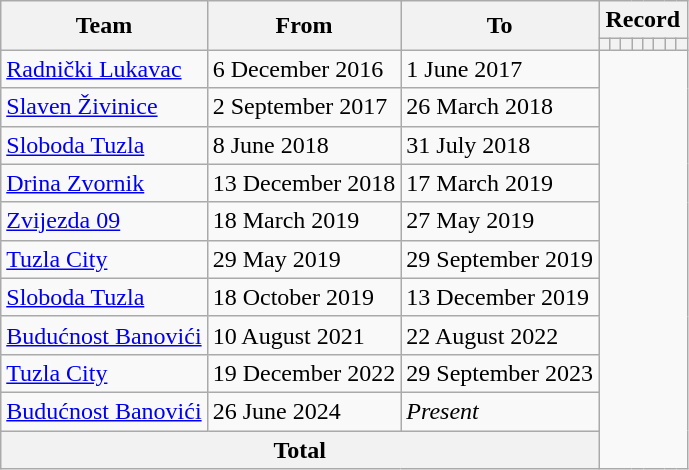<table class="wikitable" style="text-align: center">
<tr>
<th rowspan="2">Team</th>
<th rowspan="2">From</th>
<th rowspan="2">To</th>
<th colspan="8">Record</th>
</tr>
<tr>
<th></th>
<th></th>
<th></th>
<th></th>
<th></th>
<th></th>
<th></th>
<th></th>
</tr>
<tr>
<td align="left"><a href='#'>Radnički Lukavac</a></td>
<td align="left">6 December 2016</td>
<td align="left">1 June 2017<br></td>
</tr>
<tr>
<td align=left><a href='#'>Slaven Živinice</a></td>
<td align=left>2 September 2017</td>
<td align=left>26 March 2018<br></td>
</tr>
<tr>
<td align=left><a href='#'>Sloboda Tuzla</a></td>
<td align=left>8 June 2018</td>
<td align=left>31 July 2018<br></td>
</tr>
<tr>
<td align=left><a href='#'>Drina Zvornik</a></td>
<td align=left>13 December 2018</td>
<td align=left>17 March 2019<br></td>
</tr>
<tr>
<td align=left><a href='#'>Zvijezda 09</a></td>
<td align=left>18 March 2019</td>
<td align=left>27 May 2019<br></td>
</tr>
<tr>
<td align=left><a href='#'>Tuzla City</a></td>
<td align=left>29 May 2019</td>
<td align=left>29 September 2019<br></td>
</tr>
<tr>
<td align=left><a href='#'>Sloboda Tuzla</a></td>
<td align=left>18 October 2019</td>
<td align=left>13 December 2019<br></td>
</tr>
<tr>
<td align=left><a href='#'>Budućnost Banovići</a></td>
<td align=left>10 August 2021</td>
<td align=left>22 August 2022<br></td>
</tr>
<tr>
<td align=left><a href='#'>Tuzla City</a></td>
<td align=left>19 December 2022</td>
<td align=left>29 September 2023<br></td>
</tr>
<tr>
<td align=left><a href='#'>Budućnost Banovići</a></td>
<td align=left>26 June 2024</td>
<td align=left><em>Present</em><br></td>
</tr>
<tr>
<th colspan="3">Total<br></th>
</tr>
</table>
